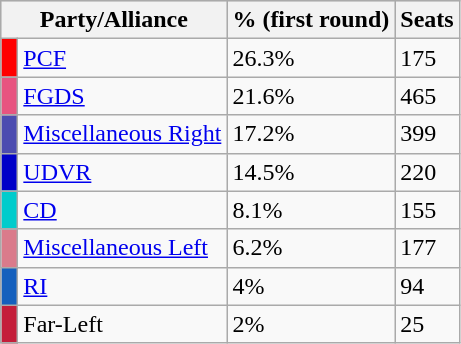<table class="wikitable">
<tr bgcolor=lightgrey>
<th colspan=2>Party/Alliance</th>
<th>% (first round)</th>
<th>Seats</th>
</tr>
<tr>
<td bgcolor="#FF0000"></td>
<td><a href='#'>PCF</a></td>
<td>26.3%</td>
<td>175</td>
</tr>
<tr>
<td bgcolor="#E75480"> </td>
<td><a href='#'>FGDS</a></td>
<td>21.6%</td>
<td>465</td>
</tr>
<tr>
<td bgcolor="#4C4CB0"></td>
<td><a href='#'>Miscellaneous Right</a></td>
<td>17.2%</td>
<td>399</td>
</tr>
<tr>
<td bgcolor="#0000C8"> </td>
<td><a href='#'>UDVR</a></td>
<td>14.5%</td>
<td>220</td>
</tr>
<tr>
<td bgcolor="#00CCCC"></td>
<td><a href='#'>CD</a></td>
<td>8.1%</td>
<td>155</td>
</tr>
<tr>
<td bgcolor="#DA7B8B"></td>
<td><a href='#'>Miscellaneous Left</a></td>
<td>6.2%</td>
<td>177</td>
</tr>
<tr>
<td bgcolor="#1560BD"> </td>
<td><a href='#'>RI</a></td>
<td>4%</td>
<td>94</td>
</tr>
<tr>
<td bgcolor="#C41E3A"></td>
<td>Far-Left</td>
<td>2%</td>
<td>25</td>
</tr>
</table>
